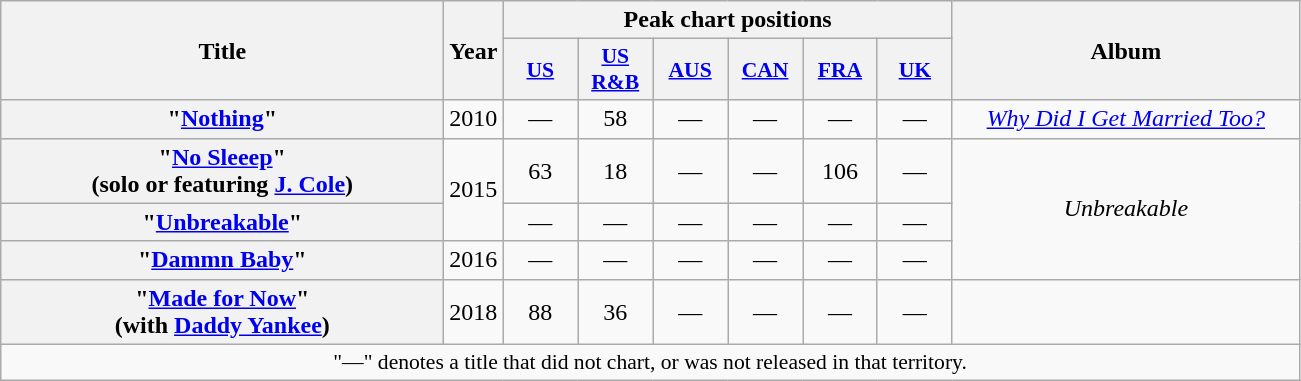<table class="wikitable plainrowheaders" style="text-align:center;">
<tr>
<th scope="col" rowspan="2" style="width:18em;">Title</th>
<th scope="col" rowspan="2">Year</th>
<th scope="col" colspan="6">Peak chart positions</th>
<th scope="col" rowspan="2" style="width:14em;">Album</th>
</tr>
<tr>
<th style="width:3em;font-size:90%"><a href='#'>US</a><br></th>
<th style="width:3em;font-size:90%"><a href='#'>US R&B</a><br></th>
<th style="width:3em;font-size:90%"><a href='#'>AUS</a><br></th>
<th style="width:3em;font-size:90%"><a href='#'>CAN</a><br></th>
<th style="width:3em;font-size:90%"><a href='#'>FRA</a><br></th>
<th style="width:3em;font-size:90%"><a href='#'>UK</a><br></th>
</tr>
<tr>
<th scope="row">"<a href='#'>Nothing</a>"</th>
<td>2010</td>
<td>—</td>
<td>58</td>
<td>—</td>
<td>—</td>
<td>—</td>
<td>—</td>
<td><em><a href='#'>Why Did I Get Married Too?</a></em></td>
</tr>
<tr>
<th scope="row">"<a href='#'>No Sleeep</a>"<br><span>(solo or featuring <a href='#'>J. Cole</a>)</span></th>
<td rowspan=2>2015</td>
<td>63</td>
<td>18</td>
<td>—</td>
<td>—</td>
<td>106</td>
<td>—</td>
<td rowspan=3><em>Unbreakable</em></td>
</tr>
<tr>
<th scope="row">"<a href='#'>Unbreakable</a>"</th>
<td>—</td>
<td>—</td>
<td>—</td>
<td>—</td>
<td>—</td>
<td>—</td>
</tr>
<tr>
<th scope="row">"<a href='#'>Dammn Baby</a>"</th>
<td>2016</td>
<td>—</td>
<td>—</td>
<td>—</td>
<td>—</td>
<td>—</td>
<td>—</td>
</tr>
<tr>
<th scope="row">"<a href='#'>Made for Now</a>"<br><span>(with <a href='#'>Daddy Yankee</a>)</span></th>
<td>2018</td>
<td>88</td>
<td>36</td>
<td>—</td>
<td>—</td>
<td>—</td>
<td>—</td>
<td></td>
</tr>
<tr>
<td colspan="15" style="font-size:90%">"—" denotes a title that did not chart, or was not released in that territory.</td>
</tr>
</table>
